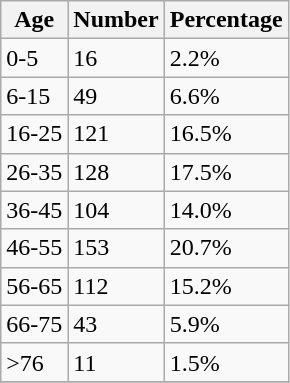<table class="wikitable">
<tr>
<th>Age</th>
<th>Number</th>
<th>Percentage</th>
</tr>
<tr --->
<td>0-5</td>
<td>16</td>
<td>2.2%</td>
</tr>
<tr --->
<td>6-15</td>
<td>49</td>
<td>6.6%</td>
</tr>
<tr --->
<td>16-25</td>
<td>121</td>
<td>16.5%</td>
</tr>
<tr --->
<td>26-35</td>
<td>128</td>
<td>17.5%</td>
</tr>
<tr --->
<td>36-45</td>
<td>104</td>
<td>14.0%</td>
</tr>
<tr --->
<td>46-55</td>
<td>153</td>
<td>20.7%</td>
</tr>
<tr --->
<td>56-65</td>
<td>112</td>
<td>15.2%</td>
</tr>
<tr --->
<td>66-75</td>
<td>43</td>
<td>5.9%</td>
</tr>
<tr --->
<td>>76</td>
<td>11</td>
<td>1.5%</td>
</tr>
<tr --->
</tr>
</table>
